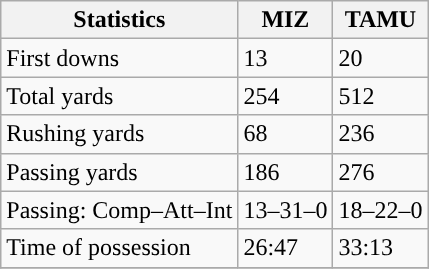<table class="wikitable" style="float: left;">
<tr>
<th>Statistics</th>
<th>MIZ</th>
<th>TAMU</th>
</tr>
<tr>
<td>First downs</td>
<td>13</td>
<td>20</td>
</tr>
<tr>
<td>Total yards</td>
<td>254</td>
<td>512</td>
</tr>
<tr>
<td>Rushing yards</td>
<td>68</td>
<td>236</td>
</tr>
<tr>
<td>Passing yards</td>
<td>186</td>
<td>276</td>
</tr>
<tr>
<td>Passing: Comp–Att–Int</td>
<td>13–31–0</td>
<td>18–22–0</td>
</tr>
<tr>
<td>Time of possession</td>
<td>26:47</td>
<td>33:13</td>
</tr>
<tr>
</tr>
</table>
